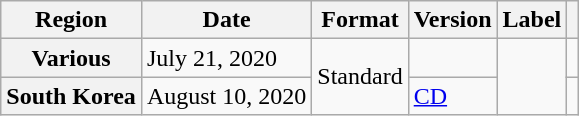<table class="wikitable plainrowheaders">
<tr>
<th scope="col">Region</th>
<th scope="col">Date</th>
<th scope="col">Format</th>
<th scope="col">Version</th>
<th scope="col">Label</th>
<th scope="col"></th>
</tr>
<tr>
<th scope="row">Various</th>
<td>July 21, 2020</td>
<td rowspan="2">Standard</td>
<td></td>
<td rowspan="2"></td>
<td align="center"></td>
</tr>
<tr>
<th scope="row">South Korea</th>
<td>August 10, 2020</td>
<td><a href='#'>CD</a></td>
<td align="center"></td>
</tr>
</table>
